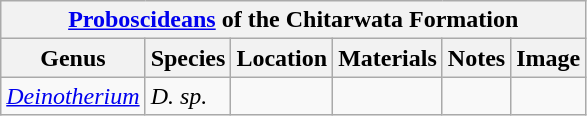<table class="wikitable">
<tr>
<th colspan="7" align="center"><strong><a href='#'>Proboscideans</a> of the Chitarwata Formation</strong></th>
</tr>
<tr>
<th>Genus</th>
<th>Species</th>
<th>Location</th>
<th>Materials</th>
<th>Notes</th>
<th>Image</th>
</tr>
<tr>
<td><em><a href='#'>Deinotherium</a> </em></td>
<td><em> D. sp.</em></td>
<td></td>
<td></td>
<td></td>
<td></td>
</tr>
</table>
